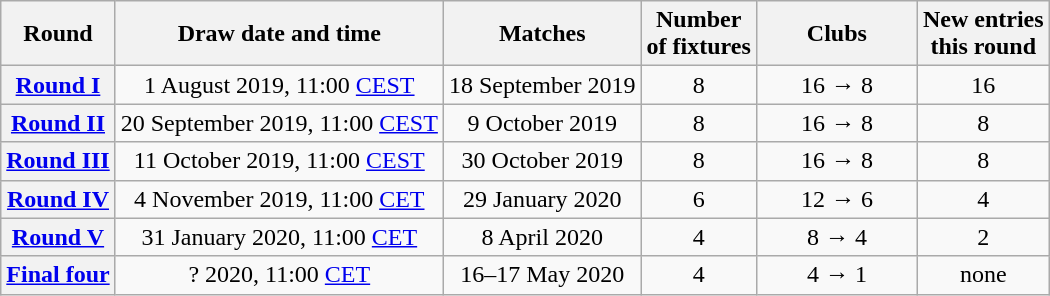<table class="wikitable" style="text-align:center">
<tr>
<th>Round</th>
<th>Draw date and time</th>
<th>Matches</th>
<th>Number<br>of fixtures</th>
<th width=100>Clubs</th>
<th>New entries<br>this round</th>
</tr>
<tr>
<th><a href='#'>Round I</a></th>
<td>1 August 2019, 11:00 <a href='#'>CEST</a></td>
<td>18 September 2019</td>
<td>8</td>
<td>16 → 8</td>
<td>16</td>
</tr>
<tr>
<th><a href='#'>Round II</a></th>
<td>20 September 2019, 11:00 <a href='#'>CEST</a></td>
<td>9 October 2019</td>
<td>8</td>
<td>16 → 8</td>
<td>8</td>
</tr>
<tr>
<th><a href='#'>Round III</a></th>
<td>11 October 2019, 11:00 <a href='#'>CEST</a></td>
<td>30 October 2019</td>
<td>8</td>
<td>16 → 8</td>
<td>8</td>
</tr>
<tr>
<th><a href='#'>Round IV</a></th>
<td>4 November 2019, 11:00 <a href='#'>CET</a></td>
<td>29 January 2020</td>
<td>6</td>
<td>12 → 6</td>
<td>4</td>
</tr>
<tr>
<th><a href='#'>Round V</a></th>
<td>31 January 2020, 11:00 <a href='#'>CET</a></td>
<td>8 April 2020</td>
<td>4</td>
<td>8 → 4</td>
<td>2</td>
</tr>
<tr>
<th><a href='#'>Final four</a></th>
<td>? 2020, 11:00 <a href='#'>CET</a></td>
<td>16–17 May 2020</td>
<td>4</td>
<td>4 → 1</td>
<td>none</td>
</tr>
</table>
